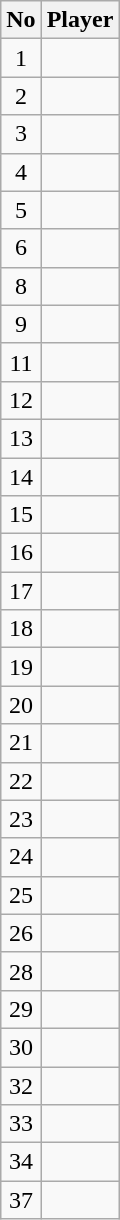<table class="wikitable sortable" style="text-align:center;">
<tr>
<th><strong>No</strong></th>
<th><strong>Player</strong></th>
</tr>
<tr>
<td>1</td>
<td align=left></td>
</tr>
<tr>
<td>2</td>
<td align=left></td>
</tr>
<tr>
<td>3</td>
<td align=left></td>
</tr>
<tr>
<td>4</td>
<td align=left></td>
</tr>
<tr>
<td>5</td>
<td align=left></td>
</tr>
<tr>
<td>6</td>
<td align=left></td>
</tr>
<tr>
<td>8</td>
<td align=left></td>
</tr>
<tr>
<td>9</td>
<td align=left></td>
</tr>
<tr>
<td>11</td>
<td align=left></td>
</tr>
<tr>
<td>12</td>
<td align=left></td>
</tr>
<tr>
<td>13</td>
<td align=left></td>
</tr>
<tr>
<td>14</td>
<td align=left></td>
</tr>
<tr>
<td>15</td>
<td align=left></td>
</tr>
<tr>
<td>16</td>
<td align=left></td>
</tr>
<tr>
<td>17</td>
<td align=left></td>
</tr>
<tr>
<td>18</td>
<td align=left></td>
</tr>
<tr>
<td>19</td>
<td align=left></td>
</tr>
<tr>
<td>20</td>
<td align=left></td>
</tr>
<tr>
<td>21</td>
<td align=left></td>
</tr>
<tr>
<td>22</td>
<td align=left></td>
</tr>
<tr>
<td>23</td>
<td align=left></td>
</tr>
<tr>
<td>24</td>
<td align=left></td>
</tr>
<tr>
<td>25</td>
<td align=left></td>
</tr>
<tr>
<td>26</td>
<td align=left></td>
</tr>
<tr>
<td>28</td>
<td align=left></td>
</tr>
<tr>
<td>29</td>
<td align=left></td>
</tr>
<tr>
<td>30</td>
<td align=left></td>
</tr>
<tr>
<td>32</td>
<td align=left></td>
</tr>
<tr>
<td>33</td>
<td align=left></td>
</tr>
<tr>
<td>34</td>
<td align=left></td>
</tr>
<tr>
<td>37</td>
<td align=left></td>
</tr>
</table>
